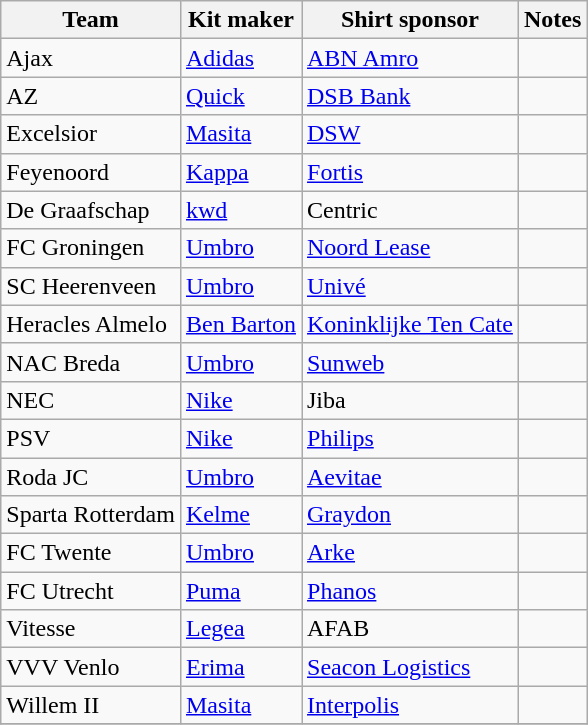<table class="wikitable">
<tr>
<th>Team</th>
<th>Kit maker</th>
<th>Shirt sponsor</th>
<th>Notes</th>
</tr>
<tr>
<td>Ajax</td>
<td><a href='#'>Adidas</a></td>
<td><a href='#'>ABN Amro</a></td>
<td></td>
</tr>
<tr>
<td>AZ</td>
<td><a href='#'>Quick</a></td>
<td><a href='#'>DSB Bank</a></td>
<td></td>
</tr>
<tr>
<td>Excelsior</td>
<td><a href='#'>Masita</a></td>
<td><a href='#'>DSW</a></td>
<td></td>
</tr>
<tr>
<td>Feyenoord</td>
<td><a href='#'>Kappa</a></td>
<td><a href='#'>Fortis</a></td>
<td></td>
</tr>
<tr>
<td>De Graafschap</td>
<td><a href='#'>kwd</a></td>
<td>Centric</td>
<td></td>
</tr>
<tr>
<td>FC Groningen</td>
<td><a href='#'>Umbro</a></td>
<td><a href='#'>Noord Lease</a></td>
<td></td>
</tr>
<tr>
<td>SC Heerenveen</td>
<td><a href='#'>Umbro</a></td>
<td><a href='#'>Univé</a></td>
<td></td>
</tr>
<tr>
<td>Heracles Almelo</td>
<td><a href='#'>Ben Barton</a></td>
<td><a href='#'>Koninklijke Ten Cate</a></td>
<td></td>
</tr>
<tr>
<td>NAC Breda</td>
<td><a href='#'>Umbro</a></td>
<td><a href='#'>Sunweb</a></td>
<td></td>
</tr>
<tr>
<td>NEC</td>
<td><a href='#'>Nike</a></td>
<td>Jiba</td>
<td></td>
</tr>
<tr>
<td>PSV</td>
<td><a href='#'>Nike</a></td>
<td><a href='#'>Philips</a></td>
<td></td>
</tr>
<tr>
<td>Roda JC</td>
<td><a href='#'>Umbro</a></td>
<td><a href='#'>Aevitae</a></td>
<td></td>
</tr>
<tr>
<td>Sparta Rotterdam</td>
<td><a href='#'>Kelme</a></td>
<td><a href='#'>Graydon</a></td>
<td></td>
</tr>
<tr>
<td>FC Twente</td>
<td><a href='#'>Umbro</a></td>
<td><a href='#'>Arke</a></td>
<td></td>
</tr>
<tr>
<td>FC Utrecht</td>
<td><a href='#'>Puma</a></td>
<td><a href='#'>Phanos</a></td>
<td></td>
</tr>
<tr>
<td>Vitesse</td>
<td><a href='#'>Legea</a></td>
<td>AFAB</td>
<td></td>
</tr>
<tr>
<td>VVV Venlo</td>
<td><a href='#'>Erima</a></td>
<td><a href='#'>Seacon Logistics</a></td>
<td></td>
</tr>
<tr>
<td>Willem II</td>
<td><a href='#'>Masita</a></td>
<td><a href='#'>Interpolis</a></td>
<td></td>
</tr>
<tr>
</tr>
</table>
